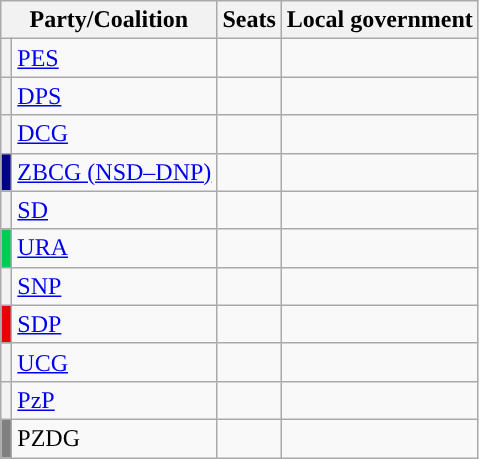<table class="wikitable" style="text-align:left;">
<tr>
<th colspan=2>Party/Coalition</th>
<th>Seats</th>
<th>Local government</th>
</tr>
<tr>
<th style="background:"></th>
<td><a href='#'>PES</a></td>
<td></td>
<td></td>
</tr>
<tr>
<th style="background-color: "></th>
<td><a href='#'>DPS</a></td>
<td></td>
<td></td>
</tr>
<tr>
<th style="background-color: "></th>
<td><a href='#'>DCG</a></td>
<td></td>
<td></td>
</tr>
<tr>
<th style="background-color: darkblue"></th>
<td><a href='#'>ZBCG (NSD–DNP)</a></td>
<td></td>
<td></td>
</tr>
<tr>
<th style="background:"></th>
<td><a href='#'>SD</a></td>
<td></td>
<td></td>
</tr>
<tr>
<th style="background-color: #00cc55"></th>
<td><a href='#'>URA</a></td>
<td></td>
<td></td>
</tr>
<tr>
<th style="background-color: "></th>
<td><a href='#'>SNP</a></td>
<td></td>
<td></td>
</tr>
<tr>
<th style="background-color: #E90007"></th>
<td><a href='#'>SDP</a></td>
<td></td>
<td></td>
</tr>
<tr>
<th style="background:"></th>
<td><a href='#'>UCG</a></td>
<td></td>
<td></td>
</tr>
<tr>
<th style="background-color:"></th>
<td><a href='#'>PzP</a></td>
<td></td>
<td></td>
</tr>
<tr>
<th style="background-color: gray "></th>
<td>PZDG</td>
<td></td>
<td></td>
</tr>
</table>
